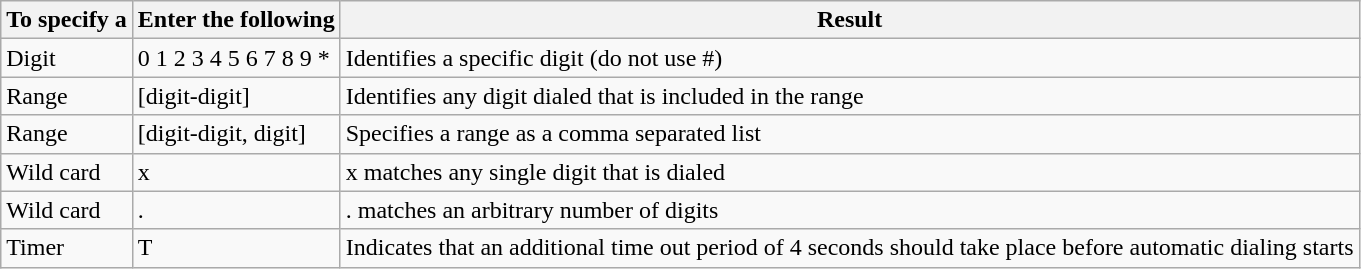<table class="wikitable">
<tr>
<th>To specify a</th>
<th>Enter the following</th>
<th>Result</th>
</tr>
<tr>
<td>Digit</td>
<td>0 1 2 3 4 5 6 7 8 9 *</td>
<td>Identifies a specific digit (do not use #)</td>
</tr>
<tr>
<td>Range</td>
<td>[digit-digit]</td>
<td>Identifies any digit dialed that is included in the range</td>
</tr>
<tr>
<td>Range</td>
<td>[digit-digit, digit]</td>
<td>Specifies a range as a comma separated list</td>
</tr>
<tr>
<td>Wild card</td>
<td>x</td>
<td>x matches any single digit that is dialed</td>
</tr>
<tr>
<td>Wild card</td>
<td>.</td>
<td>. matches an arbitrary number of digits</td>
</tr>
<tr>
<td>Timer</td>
<td>T</td>
<td>Indicates that an additional time out period of 4 seconds should take place before automatic dialing starts</td>
</tr>
</table>
